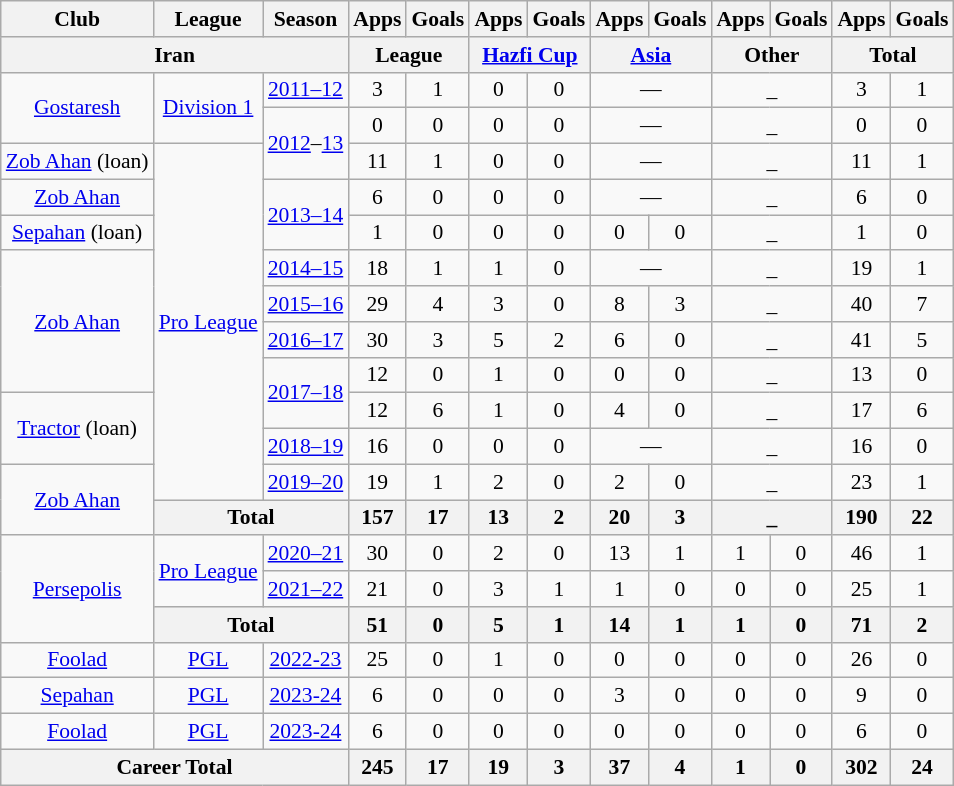<table class="wikitable" style="font-size:90%; text-align:center;">
<tr>
<th>Club</th>
<th>League</th>
<th>Season</th>
<th>Apps</th>
<th>Goals</th>
<th>Apps</th>
<th>Goals</th>
<th>Apps</th>
<th>Goals</th>
<th>Apps</th>
<th>Goals</th>
<th>Apps</th>
<th>Goals</th>
</tr>
<tr>
<th colspan="3">Iran</th>
<th colspan="2">League</th>
<th colspan="2"><a href='#'>Hazfi Cup</a></th>
<th colspan="2"><a href='#'>Asia</a></th>
<th colspan="2">Other</th>
<th colspan="2">Total</th>
</tr>
<tr>
<td rowspan="2"><a href='#'>Gostaresh</a></td>
<td rowspan="2"><a href='#'>Division 1</a></td>
<td><a href='#'>2011–12</a></td>
<td>3</td>
<td>1</td>
<td>0</td>
<td>0</td>
<td colspan="2">—</td>
<td colspan="2">_</td>
<td>3</td>
<td>1</td>
</tr>
<tr>
<td rowspan="2"><a href='#'>2012</a>–<a href='#'>13</a></td>
<td>0</td>
<td>0</td>
<td>0</td>
<td>0</td>
<td colspan="2">—</td>
<td colspan="2">_</td>
<td>0</td>
<td>0</td>
</tr>
<tr>
<td><a href='#'>Zob Ahan</a> (loan)</td>
<td rowspan="10"><a href='#'>Pro League</a></td>
<td>11</td>
<td>1</td>
<td>0</td>
<td>0</td>
<td colspan="2">—</td>
<td colspan="2">_</td>
<td>11</td>
<td>1</td>
</tr>
<tr>
<td><a href='#'>Zob Ahan</a></td>
<td rowspan="2"><a href='#'>2013–14</a></td>
<td>6</td>
<td>0</td>
<td>0</td>
<td>0</td>
<td colspan="2">—</td>
<td colspan="2">_</td>
<td>6</td>
<td>0</td>
</tr>
<tr>
<td><a href='#'>Sepahan</a> (loan)</td>
<td>1</td>
<td>0</td>
<td>0</td>
<td>0</td>
<td>0</td>
<td>0</td>
<td colspan="2">_</td>
<td>1</td>
<td>0</td>
</tr>
<tr>
<td rowspan="4"><a href='#'>Zob Ahan</a></td>
<td><a href='#'>2014–15</a></td>
<td>18</td>
<td>1</td>
<td>1</td>
<td>0</td>
<td colspan="2">—</td>
<td colspan="2">_</td>
<td>19</td>
<td>1</td>
</tr>
<tr>
<td><a href='#'>2015–16</a></td>
<td>29</td>
<td>4</td>
<td>3</td>
<td>0</td>
<td>8</td>
<td>3</td>
<td colspan="2">_</td>
<td>40</td>
<td>7</td>
</tr>
<tr>
<td><a href='#'>2016–17</a></td>
<td>30</td>
<td>3</td>
<td>5</td>
<td>2</td>
<td>6</td>
<td>0</td>
<td colspan="2">_</td>
<td>41</td>
<td>5</td>
</tr>
<tr>
<td rowspan="2"><a href='#'>2017–18</a></td>
<td>12</td>
<td>0</td>
<td>1</td>
<td>0</td>
<td>0</td>
<td>0</td>
<td colspan="2">_</td>
<td>13</td>
<td>0</td>
</tr>
<tr>
<td rowspan="2"><a href='#'>Tractor</a> (loan)</td>
<td>12</td>
<td>6</td>
<td>1</td>
<td>0</td>
<td>4</td>
<td>0</td>
<td colspan="2">_</td>
<td>17</td>
<td>6</td>
</tr>
<tr>
<td><a href='#'>2018–19</a></td>
<td>16</td>
<td>0</td>
<td>0</td>
<td>0</td>
<td colspan="2">—</td>
<td colspan="2">_</td>
<td>16</td>
<td>0</td>
</tr>
<tr>
<td rowspan="2"><a href='#'>Zob Ahan</a></td>
<td><a href='#'>2019–20</a></td>
<td>19</td>
<td>1</td>
<td>2</td>
<td>0</td>
<td>2</td>
<td>0</td>
<td colspan="2">_</td>
<td>23</td>
<td>1</td>
</tr>
<tr>
<th colspan="2">Total</th>
<th>157</th>
<th>17</th>
<th>13</th>
<th>2</th>
<th>20</th>
<th>3</th>
<th colspan="2">_</th>
<th>190</th>
<th>22</th>
</tr>
<tr>
<td rowspan="3"><a href='#'>Persepolis</a></td>
<td rowspan="2"><a href='#'>Pro League</a></td>
<td><a href='#'>2020–21</a></td>
<td>30</td>
<td>0</td>
<td>2</td>
<td>0</td>
<td>13</td>
<td>1</td>
<td>1</td>
<td>0</td>
<td>46</td>
<td>1</td>
</tr>
<tr>
<td><a href='#'>2021–22</a></td>
<td>21</td>
<td>0</td>
<td>3</td>
<td>1</td>
<td>1</td>
<td>0</td>
<td>0</td>
<td>0</td>
<td>25</td>
<td>1</td>
</tr>
<tr>
<th colspan="2">Total</th>
<th>51</th>
<th>0</th>
<th>5</th>
<th>1</th>
<th>14</th>
<th>1</th>
<th>1</th>
<th>0</th>
<th>71</th>
<th>2</th>
</tr>
<tr>
<td><a href='#'>Foolad</a></td>
<td><a href='#'>PGL</a></td>
<td><a href='#'>2022-23</a></td>
<td>25</td>
<td>0</td>
<td>1</td>
<td>0</td>
<td>0</td>
<td>0</td>
<td>0</td>
<td>0</td>
<td>26</td>
<td>0</td>
</tr>
<tr>
<td><a href='#'>Sepahan</a></td>
<td><a href='#'>PGL</a></td>
<td><a href='#'>2023-24</a></td>
<td>6</td>
<td>0</td>
<td>0</td>
<td>0</td>
<td>3</td>
<td>0</td>
<td>0</td>
<td>0</td>
<td>9</td>
<td>0</td>
</tr>
<tr>
<td><a href='#'>Foolad</a></td>
<td><a href='#'>PGL</a></td>
<td><a href='#'>2023-24</a></td>
<td>6</td>
<td>0</td>
<td>0</td>
<td>0</td>
<td>0</td>
<td>0</td>
<td>0</td>
<td>0</td>
<td>6</td>
<td>0</td>
</tr>
<tr>
<th colspan="3">Career Total</th>
<th>245</th>
<th>17</th>
<th>19</th>
<th>3</th>
<th>37</th>
<th>4</th>
<th>1</th>
<th>0</th>
<th>302</th>
<th>24</th>
</tr>
</table>
